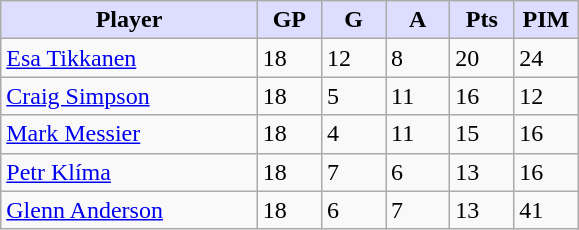<table class="wikitable">
<tr>
<th style="background:#ddf; width:40%;">Player</th>
<th style="background:#ddf; width:10%;">GP</th>
<th style="background:#ddf; width:10%;">G</th>
<th style="background:#ddf; width:10%;">A</th>
<th style="background:#ddf; width:10%;">Pts</th>
<th style="background:#ddf; width:10%;">PIM</th>
</tr>
<tr>
<td><a href='#'>Esa Tikkanen</a></td>
<td>18</td>
<td>12</td>
<td>8</td>
<td>20</td>
<td>24</td>
</tr>
<tr>
<td><a href='#'>Craig Simpson</a></td>
<td>18</td>
<td>5</td>
<td>11</td>
<td>16</td>
<td>12</td>
</tr>
<tr>
<td><a href='#'>Mark Messier</a></td>
<td>18</td>
<td>4</td>
<td>11</td>
<td>15</td>
<td>16</td>
</tr>
<tr>
<td><a href='#'>Petr Klíma</a></td>
<td>18</td>
<td>7</td>
<td>6</td>
<td>13</td>
<td>16</td>
</tr>
<tr>
<td><a href='#'>Glenn Anderson</a></td>
<td>18</td>
<td>6</td>
<td>7</td>
<td>13</td>
<td>41</td>
</tr>
</table>
